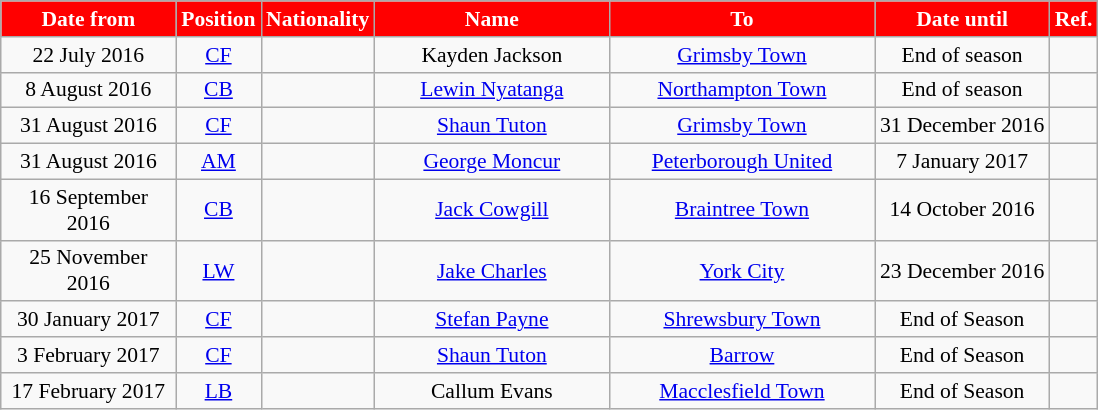<table class="wikitable"  style="text-align:center; font-size:90%; ">
<tr>
<th style="background:#FF0000; color:white; width:110px;">Date from</th>
<th style="background:#FF0000; color:white; width:50px;">Position</th>
<th style="background:#FF0000; color:white; width:50px;">Nationality</th>
<th style="background:#FF0000; color:white; width:150px;">Name</th>
<th style="background:#FF0000; color:white; width:170px;">To</th>
<th style="background:#FF0000; color:white; width:110px;">Date until</th>
<th style="background:#FF0000; color:white; width:25px;">Ref.</th>
</tr>
<tr>
<td>22 July 2016</td>
<td><a href='#'>CF</a></td>
<td></td>
<td>Kayden Jackson</td>
<td><a href='#'>Grimsby Town</a></td>
<td>End of season</td>
<td></td>
</tr>
<tr>
<td>8 August 2016</td>
<td><a href='#'>CB</a></td>
<td></td>
<td><a href='#'>Lewin Nyatanga</a></td>
<td><a href='#'>Northampton Town</a></td>
<td>End of season</td>
<td></td>
</tr>
<tr>
<td>31 August 2016</td>
<td><a href='#'>CF</a></td>
<td></td>
<td><a href='#'>Shaun Tuton</a></td>
<td><a href='#'>Grimsby Town</a></td>
<td>31 December 2016</td>
<td></td>
</tr>
<tr>
<td>31 August 2016</td>
<td><a href='#'>AM</a></td>
<td></td>
<td><a href='#'>George Moncur</a></td>
<td><a href='#'>Peterborough United</a></td>
<td>7 January 2017</td>
<td></td>
</tr>
<tr>
<td>16 September 2016</td>
<td><a href='#'>CB</a></td>
<td></td>
<td><a href='#'>Jack Cowgill</a></td>
<td><a href='#'>Braintree Town</a></td>
<td>14 October 2016</td>
<td></td>
</tr>
<tr>
<td>25 November 2016</td>
<td><a href='#'>LW</a></td>
<td></td>
<td><a href='#'>Jake Charles</a></td>
<td><a href='#'>York City</a></td>
<td>23 December 2016</td>
<td></td>
</tr>
<tr>
<td>30 January 2017</td>
<td><a href='#'>CF</a></td>
<td></td>
<td><a href='#'>Stefan Payne</a></td>
<td><a href='#'>Shrewsbury Town</a></td>
<td>End of Season</td>
<td></td>
</tr>
<tr>
<td>3 February 2017</td>
<td><a href='#'>CF</a></td>
<td></td>
<td><a href='#'>Shaun Tuton</a></td>
<td><a href='#'>Barrow</a></td>
<td>End of Season</td>
<td></td>
</tr>
<tr>
<td>17 February 2017</td>
<td><a href='#'>LB</a></td>
<td></td>
<td>Callum Evans</td>
<td><a href='#'>Macclesfield Town</a></td>
<td>End of Season</td>
<td></td>
</tr>
</table>
